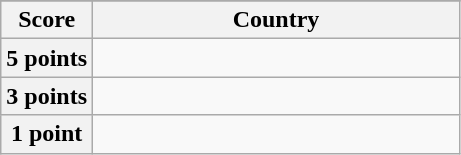<table class="wikitable">
<tr>
</tr>
<tr>
<th scope="col" width="20%">Score</th>
<th scope="col">Country</th>
</tr>
<tr>
<th scope="row">5 points</th>
<td></td>
</tr>
<tr>
<th scope="row">3 points</th>
<td></td>
</tr>
<tr>
<th scope="row">1 point</th>
<td></td>
</tr>
</table>
